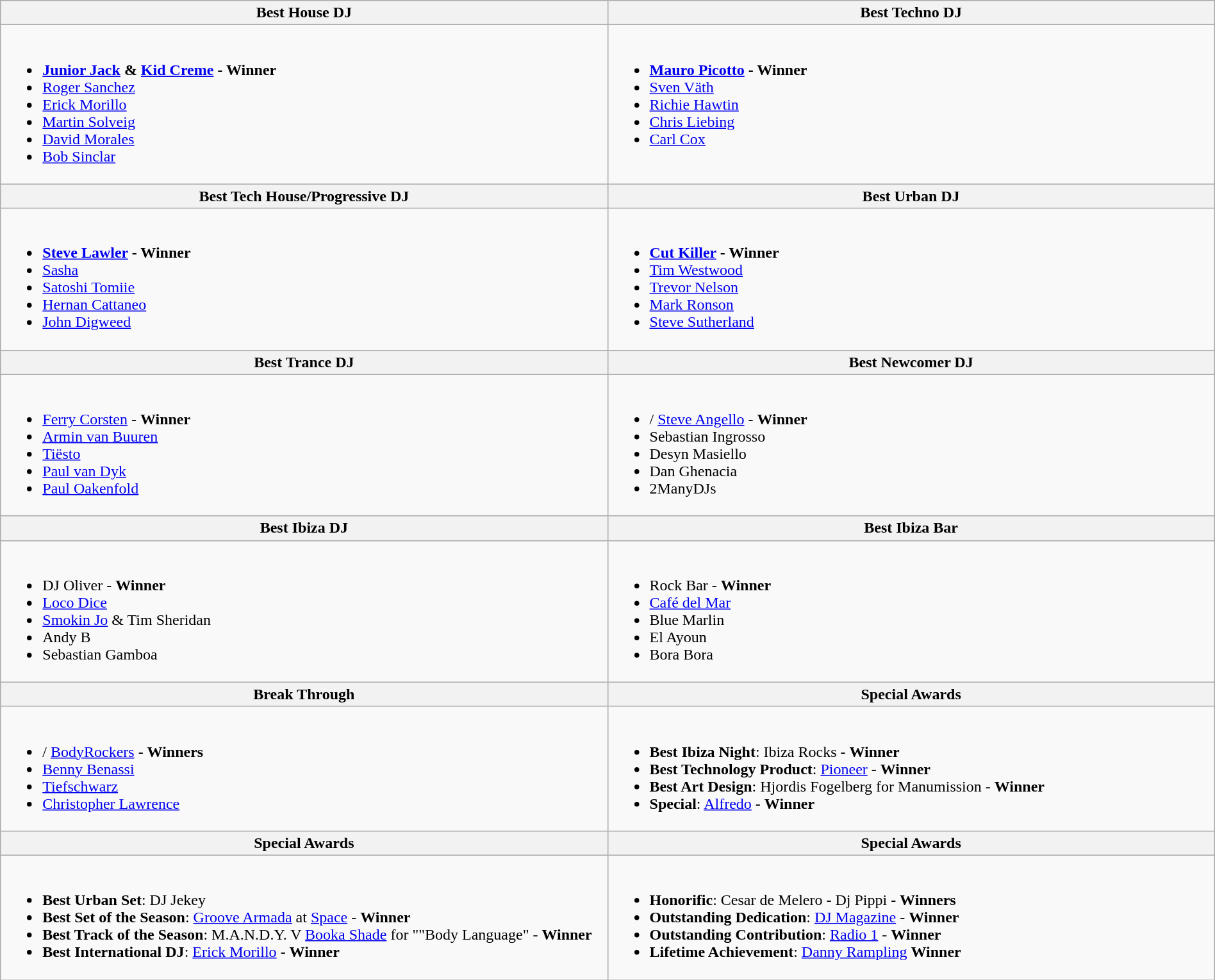<table class=wikitable width="100%">
<tr>
<th width="50%"><strong>Best House DJ</strong></th>
<th width="50%"><strong>Best Techno DJ</strong></th>
</tr>
<tr>
<td valign="top"><br><ul><li><strong> <a href='#'>Junior Jack</a> & <a href='#'>Kid Creme</a> - Winner</strong></li><li><a href='#'>Roger Sanchez</a></li><li><a href='#'>Erick Morillo</a></li><li><a href='#'>Martin Solveig</a></li><li><a href='#'>David Morales</a></li><li><a href='#'>Bob Sinclar</a></li></ul></td>
<td valign="top"><br><ul><li><strong> <a href='#'>Mauro Picotto</a> - Winner</strong></li><li><a href='#'>Sven Väth</a></li><li><a href='#'>Richie Hawtin</a></li><li><a href='#'>Chris Liebing</a></li><li><a href='#'>Carl Cox</a></li></ul></td>
</tr>
<tr>
<th width="50%"><strong>Best Tech House/Progressive DJ</strong></th>
<th width="50%"><strong>Best Urban DJ</strong></th>
</tr>
<tr>
<td valign="top"><br><ul><li><strong> <a href='#'>Steve Lawler</a> - Winner</strong></li><li><a href='#'>Sasha</a></li><li><a href='#'>Satoshi Tomiie</a></li><li><a href='#'>Hernan Cattaneo</a></li><li><a href='#'>John Digweed</a></li></ul></td>
<td valign="top"><br><ul><li><strong> <a href='#'>Cut Killer</a> - Winner</strong></li><li><a href='#'>Tim Westwood</a></li><li><a href='#'>Trevor Nelson</a></li><li><a href='#'>Mark Ronson</a></li><li><a href='#'>Steve Sutherland</a></li></ul></td>
</tr>
<tr>
<th width="50%"><strong>Best Trance DJ</strong></th>
<th width="50%"><strong>Best Newcomer DJ</strong></th>
</tr>
<tr>
<td valign="top"><br><ul><li> <a href='#'>Ferry Corsten</a> - <strong>Winner</strong></li><li><a href='#'>Armin van Buuren</a></li><li><a href='#'>Tiësto</a></li><li><a href='#'>Paul van Dyk</a></li><li><a href='#'>Paul Oakenfold</a></li></ul></td>
<td valign="top"><br><ul><li>/ <a href='#'>Steve Angello</a> - <strong>Winner</strong></li><li>Sebastian Ingrosso</li><li>Desyn Masiello</li><li>Dan Ghenacia</li><li>2ManyDJs</li></ul></td>
</tr>
<tr>
<th width="50%"><strong>Best Ibiza DJ</strong></th>
<th width="50%"><strong>Best Ibiza Bar</strong></th>
</tr>
<tr>
<td valign="top"><br><ul><li> DJ Oliver - <strong>Winner</strong></li><li><a href='#'>Loco Dice</a></li><li><a href='#'>Smokin Jo</a> & Tim Sheridan</li><li>Andy B</li><li>Sebastian Gamboa</li></ul></td>
<td valign="top"><br><ul><li> Rock Bar - <strong>Winner</strong></li><li><a href='#'>Café del Mar</a></li><li>Blue Marlin</li><li>El Ayoun</li><li>Bora Bora</li></ul></td>
</tr>
<tr>
<th width="50%"><strong>Break Through</strong></th>
<th width="50%"><strong>Special Awards</strong></th>
</tr>
<tr>
<td valign="top"><br><ul><li>/ <a href='#'>BodyRockers</a> - <strong>Winners</strong></li><li><a href='#'>Benny Benassi</a></li><li><a href='#'>Tiefschwarz</a></li><li><a href='#'>Christopher Lawrence</a></li></ul></td>
<td valign="top"><br><ul><li><strong>Best Ibiza Night</strong>:  Ibiza Rocks - <strong>Winner</strong></li><li><strong>Best Technology Product</strong>:  <a href='#'>Pioneer</a> - <strong>Winner</strong></li><li><strong>Best Art Design</strong>:  Hjordis Fogelberg for Manumission - <strong>Winner</strong></li><li><strong>Special</strong>:  <a href='#'>Alfredo</a> - <strong>Winner</strong></li></ul></td>
</tr>
<tr>
<th width="50%"><strong>Special Awards</strong></th>
<th width="50%"><strong>Special Awards</strong></th>
</tr>
<tr>
<td valign="top"><br><ul><li><strong>Best Urban Set</strong>: DJ Jekey</li><li><strong>Best Set of the Season</strong>:  <a href='#'>Groove Armada</a> at <a href='#'>Space</a> - <strong>Winner</strong></li><li><strong>Best Track of the Season</strong>:  M.A.N.D.Y. V <a href='#'>Booka Shade</a> for ""Body Language" - <strong>Winner</strong></li><li><strong>Best International DJ</strong>:  <a href='#'>Erick Morillo</a> - <strong>Winner</strong></li></ul></td>
<td valign="top"><br><ul><li><strong>Honorific</strong>:  Cesar de Melero - Dj Pippi - <strong>Winners</strong></li><li><strong>Outstanding Dedication</strong>:  <a href='#'>DJ Magazine</a> - <strong>Winner</strong></li><li><strong>Outstanding Contribution</strong>:  <a href='#'>Radio 1</a> - <strong>Winner</strong></li><li><strong>Lifetime Achievement</strong>:  <a href='#'>Danny Rampling</a> <strong>Winner</strong></li></ul></td>
</tr>
</table>
